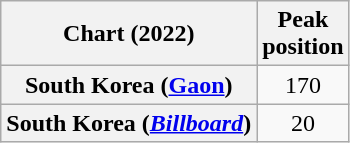<table class="wikitable plainrowheaders">
<tr>
<th scope="col">Chart (2022)</th>
<th scope="col">Peak<br>position</th>
</tr>
<tr>
<th scope="row">South Korea (<a href='#'>Gaon</a>)</th>
<td style="text-align:center;">170</td>
</tr>
<tr>
<th scope="row">South Korea (<em><a href='#'>Billboard</a></em>)</th>
<td style="text-align:center;">20</td>
</tr>
</table>
